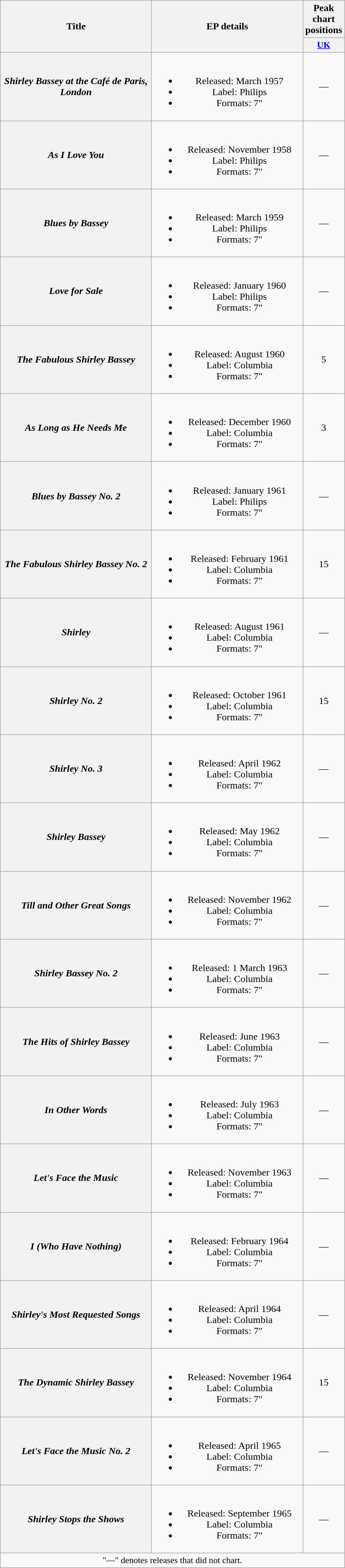<table class="wikitable plainrowheaders" style="text-align:center;">
<tr>
<th rowspan="2" scope="col" style="width:15em;">Title</th>
<th rowspan="2" scope="col" style="width:15em;">EP details</th>
<th>Peak chart positions</th>
</tr>
<tr>
<th scope="col" style="width:2em;font-size:90%;"><a href='#'>UK</a><br></th>
</tr>
<tr>
<th scope="row"><em>Shirley Bassey at the Café de Paris, London</em></th>
<td><br><ul><li>Released: March 1957</li><li>Label: Philips</li><li>Formats: 7"</li></ul></td>
<td>—</td>
</tr>
<tr>
<th scope="row"><em>As I Love You</em></th>
<td><br><ul><li>Released: November 1958</li><li>Label: Philips</li><li>Formats: 7"</li></ul></td>
<td>—</td>
</tr>
<tr>
<th scope="row"><em>Blues by Bassey</em></th>
<td><br><ul><li>Released: March 1959</li><li>Label: Philips</li><li>Formats: 7"</li></ul></td>
<td>—</td>
</tr>
<tr>
<th scope="row"><em>Love for Sale</em></th>
<td><br><ul><li>Released: January 1960</li><li>Label: Philips</li><li>Formats: 7"</li></ul></td>
<td>—</td>
</tr>
<tr>
<th scope="row"><em>The Fabulous Shirley Bassey</em></th>
<td><br><ul><li>Released: August 1960</li><li>Label: Columbia</li><li>Formats: 7"</li></ul></td>
<td>5</td>
</tr>
<tr>
<th scope="row"><em>As Long as He Needs Me</em></th>
<td><br><ul><li>Released: December 1960</li><li>Label: Columbia</li><li>Formats: 7"</li></ul></td>
<td>3</td>
</tr>
<tr>
<th scope="row"><em>Blues by Bassey No. 2</em></th>
<td><br><ul><li>Released: January 1961</li><li>Label: Philips</li><li>Formats: 7"</li></ul></td>
<td>—</td>
</tr>
<tr>
<th scope="row"><em>The Fabulous Shirley Bassey No. 2</em></th>
<td><br><ul><li>Released: February 1961</li><li>Label: Columbia</li><li>Formats: 7"</li></ul></td>
<td>15</td>
</tr>
<tr>
<th scope="row"><em>Shirley</em></th>
<td><br><ul><li>Released: August 1961</li><li>Label: Columbia</li><li>Formats: 7"</li></ul></td>
<td>—</td>
</tr>
<tr>
<th scope="row"><em>Shirley No. 2</em></th>
<td><br><ul><li>Released: October 1961</li><li>Label: Columbia</li><li>Formats: 7"</li></ul></td>
<td>15</td>
</tr>
<tr>
<th scope="row"><em>Shirley No. 3</em></th>
<td><br><ul><li>Released: April 1962</li><li>Label: Columbia</li><li>Formats: 7"</li></ul></td>
<td>—</td>
</tr>
<tr>
<th scope="row"><em>Shirley Bassey</em></th>
<td><br><ul><li>Released: May 1962</li><li>Label: Columbia</li><li>Formats: 7"</li></ul></td>
<td>—</td>
</tr>
<tr>
<th scope="row"><em>Till and Other Great Songs</em></th>
<td><br><ul><li>Released: November 1962</li><li>Label: Columbia</li><li>Formats: 7"</li></ul></td>
<td>—</td>
</tr>
<tr>
<th scope="row"><em>Shirley Bassey No. 2</em></th>
<td><br><ul><li>Released: 1 March 1963</li><li>Label: Columbia</li><li>Formats: 7"</li></ul></td>
<td>—</td>
</tr>
<tr>
<th scope="row"><em>The Hits of Shirley Bassey</em></th>
<td><br><ul><li>Released: June 1963</li><li>Label: Columbia</li><li>Formats: 7"</li></ul></td>
<td>—</td>
</tr>
<tr>
<th scope="row"><em>In Other Words</em></th>
<td><br><ul><li>Released: July 1963</li><li>Label: Columbia</li><li>Formats: 7"</li></ul></td>
<td>—</td>
</tr>
<tr>
<th scope="row"><em>Let's Face the Music</em></th>
<td><br><ul><li>Released: November 1963</li><li>Label: Columbia</li><li>Formats: 7"</li></ul></td>
<td>—</td>
</tr>
<tr>
<th scope="row"><em>I (Who Have Nothing)</em></th>
<td><br><ul><li>Released: February 1964</li><li>Label: Columbia</li><li>Formats: 7"</li></ul></td>
<td>—</td>
</tr>
<tr>
<th scope="row"><em>Shirley's Most Requested Songs</em></th>
<td><br><ul><li>Released: April 1964</li><li>Label: Columbia</li><li>Formats: 7"</li></ul></td>
<td>—</td>
</tr>
<tr>
<th scope="row"><em>The Dynamic Shirley Bassey</em></th>
<td><br><ul><li>Released: November 1964</li><li>Label: Columbia</li><li>Formats: 7"</li></ul></td>
<td>15</td>
</tr>
<tr>
<th scope="row"><em>Let's Face the Music No. 2</em></th>
<td><br><ul><li>Released: April 1965</li><li>Label: Columbia</li><li>Formats: 7"</li></ul></td>
<td>—</td>
</tr>
<tr>
<th scope="row"><em>Shirley Stops the Shows</em></th>
<td><br><ul><li>Released: September 1965</li><li>Label: Columbia</li><li>Formats: 7"</li></ul></td>
<td>—</td>
</tr>
<tr>
<td colspan="3" style="font-size:90%">"—" denotes releases that did not chart.</td>
</tr>
</table>
